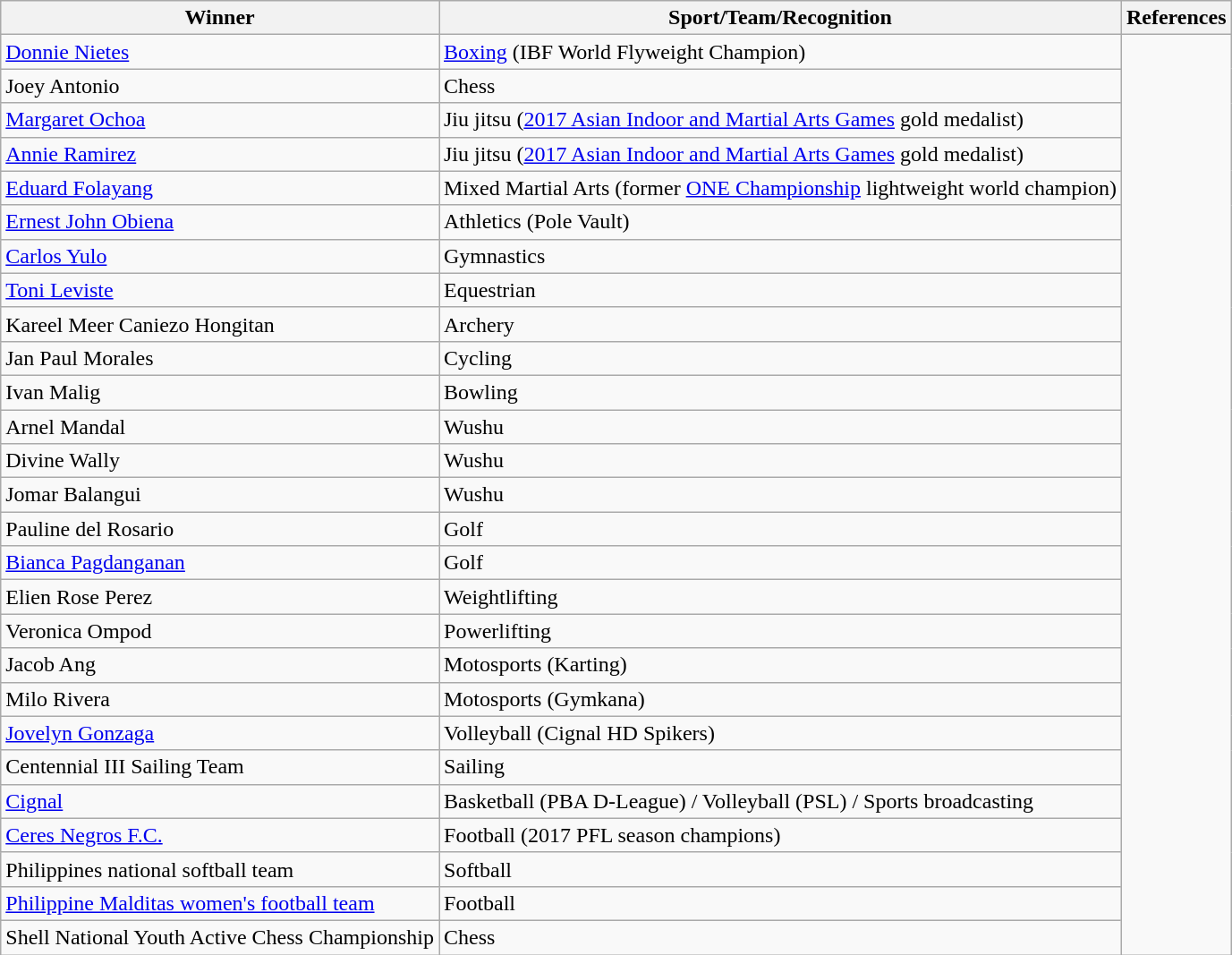<table class="wikitable">
<tr>
<th>Winner</th>
<th>Sport/Team/Recognition</th>
<th>References</th>
</tr>
<tr>
<td><a href='#'>Donnie Nietes</a></td>
<td><a href='#'>Boxing</a> (IBF World Flyweight Champion)</td>
<td rowspan=27></td>
</tr>
<tr>
<td>Joey Antonio</td>
<td>Chess</td>
</tr>
<tr>
<td><a href='#'>Margaret Ochoa</a></td>
<td>Jiu jitsu (<a href='#'>2017 Asian Indoor and Martial Arts Games</a> gold medalist)</td>
</tr>
<tr>
<td><a href='#'>Annie Ramirez</a></td>
<td>Jiu jitsu (<a href='#'>2017 Asian Indoor and Martial Arts Games</a> gold medalist)</td>
</tr>
<tr>
<td><a href='#'>Eduard Folayang</a></td>
<td>Mixed Martial Arts (former <a href='#'>ONE Championship</a> lightweight world champion)</td>
</tr>
<tr>
<td><a href='#'>Ernest John Obiena</a></td>
<td>Athletics (Pole Vault)</td>
</tr>
<tr>
<td><a href='#'>Carlos Yulo</a></td>
<td>Gymnastics</td>
</tr>
<tr>
<td><a href='#'>Toni Leviste</a></td>
<td>Equestrian</td>
</tr>
<tr>
<td>Kareel Meer Caniezo Hongitan</td>
<td>Archery</td>
</tr>
<tr>
<td>Jan Paul Morales</td>
<td>Cycling</td>
</tr>
<tr>
<td>Ivan Malig</td>
<td>Bowling</td>
</tr>
<tr>
<td>Arnel Mandal</td>
<td>Wushu</td>
</tr>
<tr>
<td>Divine Wally</td>
<td>Wushu</td>
</tr>
<tr>
<td>Jomar Balangui</td>
<td>Wushu</td>
</tr>
<tr>
<td>Pauline del Rosario</td>
<td>Golf</td>
</tr>
<tr>
<td><a href='#'>Bianca Pagdanganan</a></td>
<td>Golf</td>
</tr>
<tr>
<td>Elien Rose Perez</td>
<td>Weightlifting</td>
</tr>
<tr>
<td>Veronica Ompod</td>
<td>Powerlifting</td>
</tr>
<tr>
<td>Jacob Ang</td>
<td>Motosports (Karting)</td>
</tr>
<tr>
<td>Milo Rivera</td>
<td>Motosports (Gymkana)</td>
</tr>
<tr>
<td><a href='#'>Jovelyn Gonzaga</a></td>
<td>Volleyball (Cignal HD Spikers)</td>
</tr>
<tr>
<td>Centennial III Sailing Team</td>
<td>Sailing</td>
</tr>
<tr>
<td><a href='#'>Cignal</a></td>
<td>Basketball (PBA D-League) / Volleyball (PSL) / Sports broadcasting</td>
</tr>
<tr>
<td><a href='#'>Ceres Negros F.C.</a></td>
<td>Football (2017 PFL season champions)</td>
</tr>
<tr>
<td>Philippines national softball team</td>
<td>Softball</td>
</tr>
<tr>
<td><a href='#'>Philippine Malditas women's football team</a></td>
<td>Football</td>
</tr>
<tr>
<td>Shell National Youth Active Chess Championship</td>
<td>Chess</td>
</tr>
</table>
